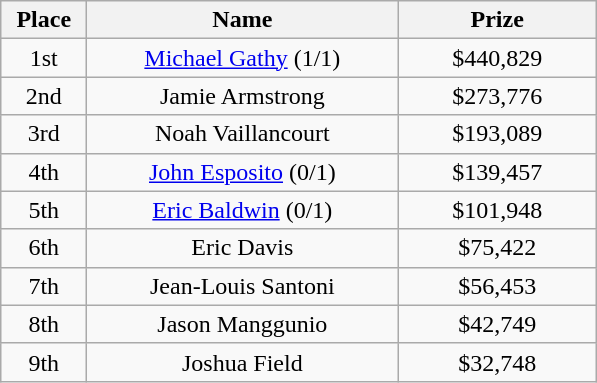<table class="wikitable">
<tr>
<th width="50">Place</th>
<th width="200">Name</th>
<th width="125">Prize</th>
</tr>
<tr>
<td align = "center">1st</td>
<td align = "center"><a href='#'>Michael Gathy</a> (1/1)</td>
<td align = "center">$440,829</td>
</tr>
<tr>
<td align = "center">2nd</td>
<td align = "center">Jamie Armstrong</td>
<td align = "center">$273,776</td>
</tr>
<tr>
<td align = "center">3rd</td>
<td align = "center">Noah Vaillancourt</td>
<td align = "center">$193,089</td>
</tr>
<tr>
<td align = "center">4th</td>
<td align = "center"><a href='#'>John Esposito</a> (0/1)</td>
<td align = "center">$139,457</td>
</tr>
<tr>
<td align = "center">5th</td>
<td align = "center"><a href='#'>Eric Baldwin</a> (0/1)</td>
<td align = "center">$101,948</td>
</tr>
<tr>
<td align = "center">6th</td>
<td align = "center">Eric Davis</td>
<td align = "center">$75,422</td>
</tr>
<tr>
<td align = "center">7th</td>
<td align = "center">Jean-Louis Santoni</td>
<td align = "center">$56,453</td>
</tr>
<tr>
<td align = "center">8th</td>
<td align = "center">Jason Manggunio</td>
<td align = "center">$42,749</td>
</tr>
<tr>
<td align = "center">9th</td>
<td align = "center">Joshua Field</td>
<td align = "center">$32,748</td>
</tr>
</table>
